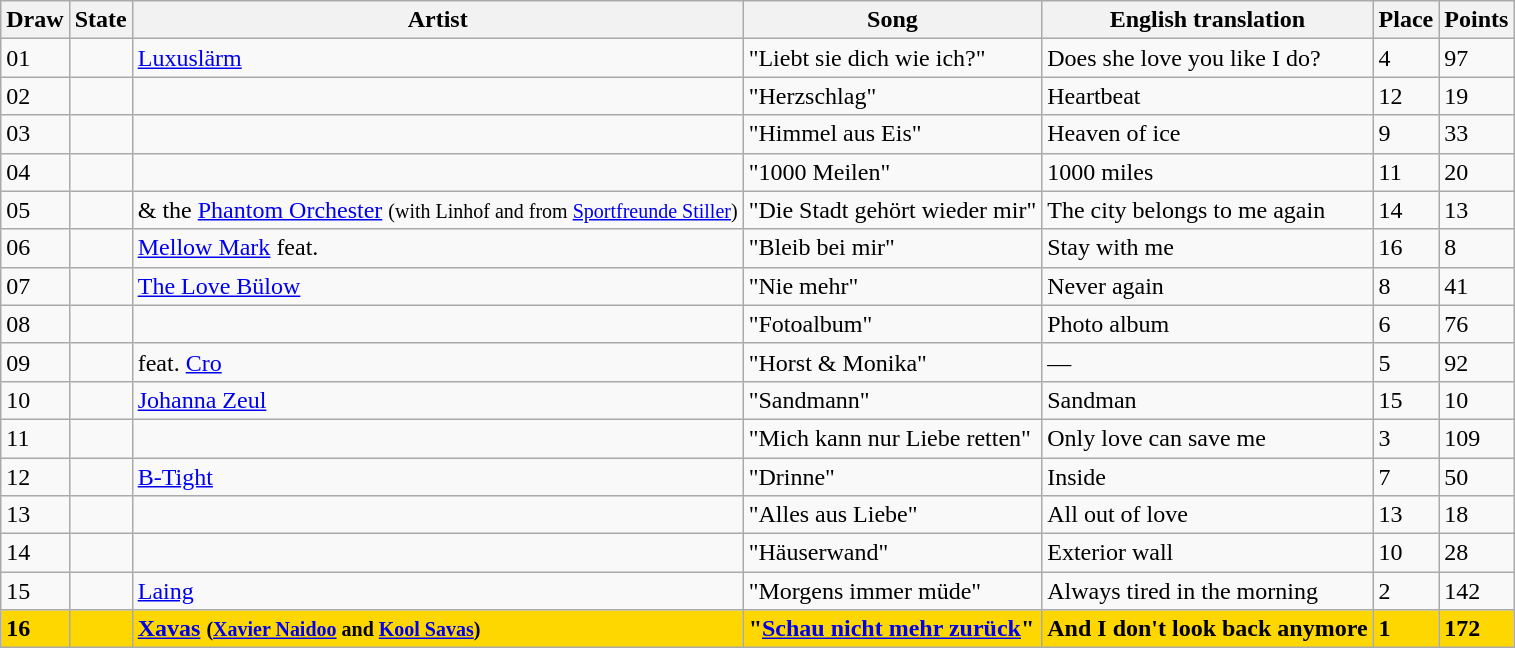<table class="sortable wikitable">
<tr>
<th>Draw</th>
<th>State</th>
<th>Artist</th>
<th>Song</th>
<th>English translation</th>
<th>Place</th>
<th>Points</th>
</tr>
<tr>
<td>01</td>
<td></td>
<td><a href='#'>Luxuslärm</a></td>
<td>"Liebt sie dich wie ich?"</td>
<td>Does she love you like I do?</td>
<td>4</td>
<td>97</td>
</tr>
<tr>
<td>02</td>
<td></td>
<td></td>
<td>"Herzschlag"</td>
<td>Heartbeat</td>
<td>12</td>
<td>19</td>
</tr>
<tr>
<td>03</td>
<td></td>
<td></td>
<td>"Himmel aus Eis"</td>
<td>Heaven of ice</td>
<td>9</td>
<td>33</td>
</tr>
<tr>
<td>04</td>
<td></td>
<td></td>
<td>"1000 Meilen"</td>
<td>1000 miles</td>
<td>11</td>
<td>20</td>
</tr>
<tr>
<td>05</td>
<td></td>
<td> & the <a href='#'>Phantom Orchester</a> <small>(with Linhof and  from <a href='#'>Sportfreunde Stiller</a>)</small></td>
<td>"Die Stadt gehört wieder mir"</td>
<td>The city belongs to me again</td>
<td>14</td>
<td>13</td>
</tr>
<tr>
<td>06</td>
<td></td>
<td><a href='#'>Mellow Mark</a> feat. </td>
<td>"Bleib bei mir"</td>
<td>Stay with me</td>
<td>16</td>
<td>8</td>
</tr>
<tr>
<td>07</td>
<td></td>
<td><a href='#'>The Love Bülow</a></td>
<td>"Nie mehr"</td>
<td>Never again</td>
<td>8</td>
<td>41</td>
</tr>
<tr>
<td>08</td>
<td></td>
<td></td>
<td>"Fotoalbum"</td>
<td>Photo album</td>
<td>6</td>
<td>76</td>
</tr>
<tr>
<td>09</td>
<td></td>
<td> feat. <a href='#'>Cro</a></td>
<td>"Horst & Monika"</td>
<td>—</td>
<td>5</td>
<td>92</td>
</tr>
<tr>
<td>10</td>
<td></td>
<td><a href='#'>Johanna Zeul</a></td>
<td>"Sandmann"</td>
<td>Sandman</td>
<td>15</td>
<td>10</td>
</tr>
<tr>
<td>11</td>
<td></td>
<td></td>
<td>"Mich kann nur Liebe retten"</td>
<td>Only love can save me</td>
<td>3</td>
<td>109</td>
</tr>
<tr>
<td>12</td>
<td></td>
<td><a href='#'>B-Tight</a></td>
<td>"Drinne"</td>
<td>Inside</td>
<td>7</td>
<td>50</td>
</tr>
<tr>
<td>13</td>
<td></td>
<td></td>
<td>"Alles aus Liebe"</td>
<td>All out of love</td>
<td>13</td>
<td>18</td>
</tr>
<tr>
<td>14</td>
<td></td>
<td></td>
<td>"Häuserwand"</td>
<td>Exterior wall</td>
<td>10</td>
<td>28</td>
</tr>
<tr>
<td>15</td>
<td></td>
<td><a href='#'>Laing</a></td>
<td>"Morgens immer müde"</td>
<td>Always tired in the morning</td>
<td>2</td>
<td>142</td>
</tr>
<tr style="font-weight: bold; background: gold;">
<td>16</td>
<td></td>
<td><a href='#'>Xavas</a> <small>(<a href='#'>Xavier Naidoo</a> and <a href='#'>Kool Savas</a>)</small></td>
<td>"<a href='#'>Schau nicht mehr zurück</a>"</td>
<td>And I don't look back anymore</td>
<td>1</td>
<td>172</td>
</tr>
</table>
